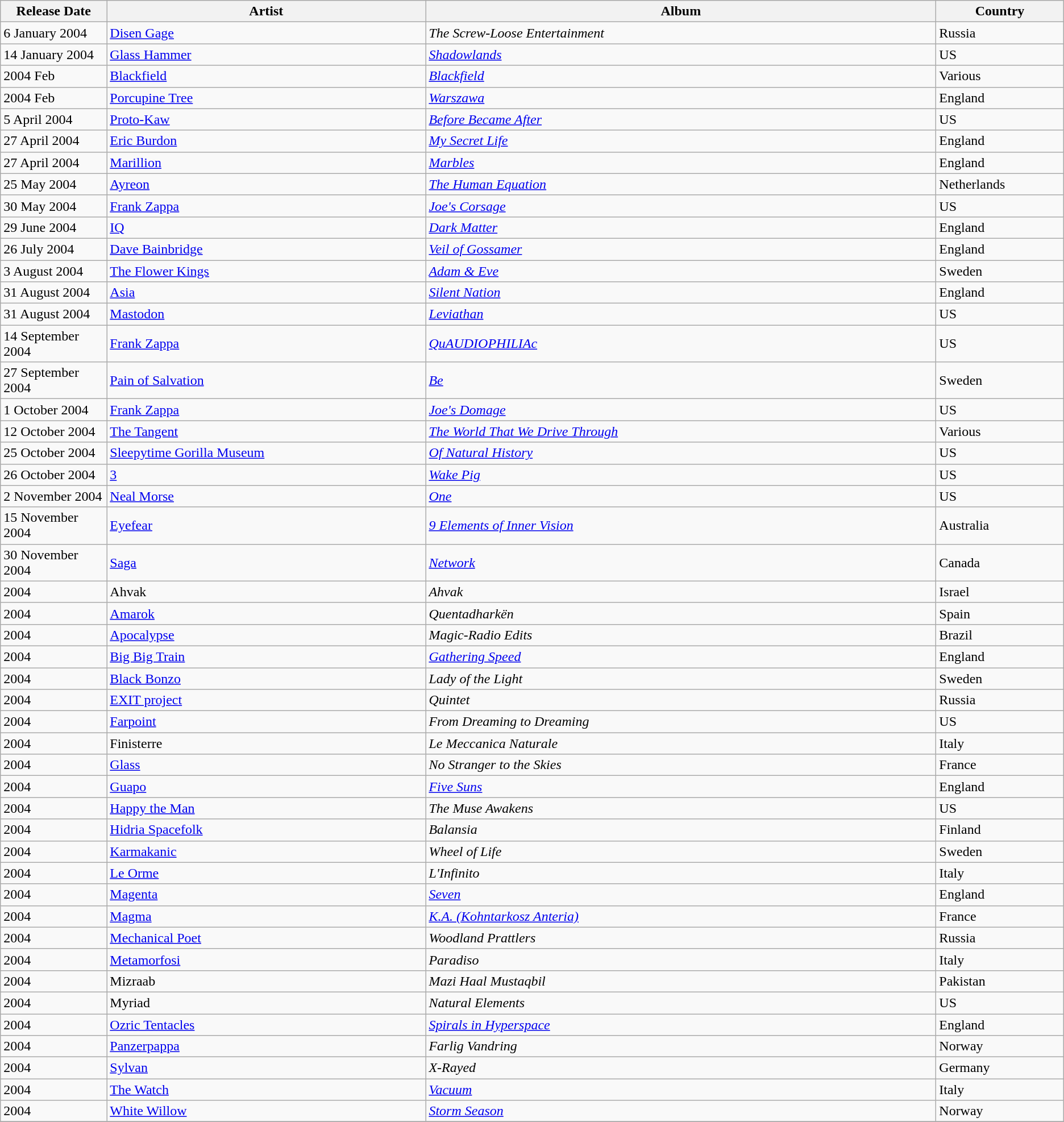<table class="wikitable">
<tr>
<th align=center width="10%">Release Date</th>
<th align=center width="30%">Artist</th>
<th align=center width="48%">Album</th>
<th align=center width="12%">Country</th>
</tr>
<tr>
<td>6 January 2004</td>
<td><a href='#'>Disen Gage</a></td>
<td><em>The Screw-Loose Entertainment </em></td>
<td>Russia</td>
</tr>
<tr>
<td>14 January 2004</td>
<td><a href='#'>Glass Hammer</a></td>
<td><em><a href='#'>Shadowlands</a></em></td>
<td>US</td>
</tr>
<tr>
<td>2004 Feb</td>
<td><a href='#'>Blackfield</a></td>
<td><em><a href='#'>Blackfield</a></em></td>
<td>Various</td>
</tr>
<tr>
<td>2004 Feb</td>
<td><a href='#'>Porcupine Tree</a></td>
<td><em><a href='#'>Warszawa</a></em></td>
<td>England</td>
</tr>
<tr>
<td>5 April 2004</td>
<td><a href='#'>Proto-Kaw</a></td>
<td><em><a href='#'>Before Became After</a></em></td>
<td>US</td>
</tr>
<tr>
<td>27 April 2004</td>
<td><a href='#'>Eric Burdon</a></td>
<td><em><a href='#'>My Secret Life</a></em></td>
<td>England</td>
</tr>
<tr>
<td>27 April 2004</td>
<td><a href='#'>Marillion</a></td>
<td><em><a href='#'>Marbles</a></em></td>
<td>England</td>
</tr>
<tr>
<td>25 May 2004</td>
<td><a href='#'>Ayreon</a></td>
<td><em><a href='#'>The Human Equation</a></em></td>
<td>Netherlands</td>
</tr>
<tr>
<td>30 May 2004</td>
<td><a href='#'>Frank Zappa</a></td>
<td><em><a href='#'>Joe's Corsage</a></em></td>
<td>US</td>
</tr>
<tr>
<td>29 June 2004</td>
<td><a href='#'>IQ</a></td>
<td><em><a href='#'>Dark Matter</a></em></td>
<td>England</td>
</tr>
<tr>
<td>26 July 2004</td>
<td><a href='#'>Dave Bainbridge</a></td>
<td><em><a href='#'>Veil of Gossamer</a></em></td>
<td>England</td>
</tr>
<tr>
<td>3 August 2004</td>
<td><a href='#'>The Flower Kings</a></td>
<td><em><a href='#'>Adam & Eve</a></em></td>
<td>Sweden</td>
</tr>
<tr>
<td>31 August 2004</td>
<td><a href='#'>Asia</a></td>
<td><em><a href='#'>Silent Nation</a></em></td>
<td>England</td>
</tr>
<tr>
<td>31 August 2004</td>
<td><a href='#'>Mastodon</a></td>
<td><em><a href='#'>Leviathan</a></em></td>
<td>US</td>
</tr>
<tr>
<td>14 September 2004</td>
<td><a href='#'>Frank Zappa</a></td>
<td><em><a href='#'>QuAUDIOPHILIAc</a></em></td>
<td>US</td>
</tr>
<tr>
<td>27 September 2004</td>
<td><a href='#'>Pain of Salvation</a></td>
<td><em><a href='#'>Be</a></em></td>
<td>Sweden</td>
</tr>
<tr>
<td>1 October 2004</td>
<td><a href='#'>Frank Zappa</a></td>
<td><em><a href='#'>Joe's Domage</a></em></td>
<td>US</td>
</tr>
<tr>
<td>12 October 2004</td>
<td><a href='#'>The Tangent</a></td>
<td><em><a href='#'>The World That We Drive Through</a></em></td>
<td>Various</td>
</tr>
<tr>
<td>25 October 2004</td>
<td><a href='#'>Sleepytime Gorilla Museum</a></td>
<td><em><a href='#'>Of Natural History</a></em></td>
<td>US</td>
</tr>
<tr>
<td>26 October 2004</td>
<td><a href='#'>3</a></td>
<td><em><a href='#'>Wake Pig</a></em></td>
<td>US</td>
</tr>
<tr>
<td>2 November 2004</td>
<td><a href='#'>Neal Morse</a></td>
<td><em><a href='#'>One</a></em></td>
<td>US</td>
</tr>
<tr>
<td>15 November 2004</td>
<td><a href='#'>Eyefear</a></td>
<td><em><a href='#'>9 Elements of Inner Vision</a></em></td>
<td>Australia</td>
</tr>
<tr>
<td>30 November 2004</td>
<td><a href='#'>Saga</a></td>
<td><em><a href='#'>Network</a></em></td>
<td>Canada</td>
</tr>
<tr>
<td>2004</td>
<td>Ahvak</td>
<td><em>Ahvak</em></td>
<td>Israel</td>
</tr>
<tr>
<td>2004</td>
<td><a href='#'>Amarok</a></td>
<td><em>Quentadharkën</em></td>
<td>Spain</td>
</tr>
<tr>
<td>2004</td>
<td><a href='#'>Apocalypse</a></td>
<td><em>Magic-Radio Edits</em></td>
<td>Brazil</td>
</tr>
<tr>
<td>2004</td>
<td><a href='#'>Big Big Train</a></td>
<td><em><a href='#'>Gathering Speed</a></em></td>
<td>England</td>
</tr>
<tr>
<td>2004</td>
<td><a href='#'>Black Bonzo</a></td>
<td><em>Lady of the Light</em></td>
<td>Sweden</td>
</tr>
<tr>
<td>2004</td>
<td><a href='#'>EXIT project</a></td>
<td><em>Quintet</em></td>
<td>Russia</td>
</tr>
<tr>
<td>2004</td>
<td><a href='#'>Farpoint</a></td>
<td><em>From Dreaming to Dreaming</em></td>
<td>US</td>
</tr>
<tr>
<td>2004</td>
<td>Finisterre</td>
<td><em>Le Meccanica Naturale</em></td>
<td>Italy</td>
</tr>
<tr>
<td>2004</td>
<td><a href='#'>Glass</a></td>
<td><em>No Stranger to the Skies</em></td>
<td>France</td>
</tr>
<tr>
<td>2004</td>
<td><a href='#'>Guapo</a></td>
<td><em><a href='#'>Five Suns</a></em></td>
<td>England</td>
</tr>
<tr>
<td>2004</td>
<td><a href='#'>Happy the Man</a></td>
<td><em>The Muse Awakens</em></td>
<td>US</td>
</tr>
<tr>
<td>2004</td>
<td><a href='#'>Hidria Spacefolk</a></td>
<td><em>Balansia</em></td>
<td>Finland</td>
</tr>
<tr>
<td>2004</td>
<td><a href='#'>Karmakanic</a></td>
<td><em>Wheel of Life</em></td>
<td>Sweden</td>
</tr>
<tr>
<td>2004</td>
<td><a href='#'>Le Orme</a></td>
<td><em>L'Infinito</em></td>
<td>Italy</td>
</tr>
<tr>
<td>2004</td>
<td><a href='#'>Magenta</a></td>
<td><em><a href='#'>Seven</a></em></td>
<td>England</td>
</tr>
<tr>
<td>2004</td>
<td><a href='#'>Magma</a></td>
<td><em><a href='#'>K.A. (Kohntarkosz Anteria)</a></em></td>
<td>France</td>
</tr>
<tr>
<td>2004</td>
<td><a href='#'>Mechanical Poet</a></td>
<td><em>Woodland Prattlers</em></td>
<td>Russia</td>
</tr>
<tr>
<td>2004</td>
<td><a href='#'>Metamorfosi</a></td>
<td><em>Paradiso</em></td>
<td>Italy</td>
</tr>
<tr>
<td>2004</td>
<td>Mizraab</td>
<td><em>Mazi Haal Mustaqbil</em></td>
<td>Pakistan</td>
</tr>
<tr>
<td>2004</td>
<td>Myriad</td>
<td><em>Natural Elements</em></td>
<td>US</td>
</tr>
<tr>
<td>2004</td>
<td><a href='#'>Ozric Tentacles</a></td>
<td><em><a href='#'>Spirals in Hyperspace</a></em></td>
<td>England</td>
</tr>
<tr>
<td>2004</td>
<td><a href='#'>Panzerpappa</a></td>
<td><em>Farlig Vandring</em></td>
<td>Norway</td>
</tr>
<tr>
<td>2004</td>
<td><a href='#'>Sylvan</a></td>
<td><em>X-Rayed</em></td>
<td>Germany</td>
</tr>
<tr>
<td>2004</td>
<td><a href='#'>The Watch</a></td>
<td><em><a href='#'>Vacuum</a></em></td>
<td>Italy</td>
</tr>
<tr>
<td>2004</td>
<td><a href='#'>White Willow</a></td>
<td><em><a href='#'>Storm Season</a></em></td>
<td>Norway</td>
</tr>
<tr>
</tr>
</table>
